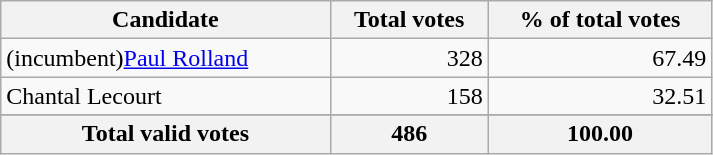<table class="wikitable" width="475">
<tr>
<th align="left">Candidate</th>
<th align="right">Total votes</th>
<th align="right">% of total votes</th>
</tr>
<tr>
<td align="left">(incumbent)<a href='#'>Paul Rolland</a></td>
<td align="right">328</td>
<td align="right">67.49</td>
</tr>
<tr>
<td align="left">Chantal Lecourt</td>
<td align="right">158</td>
<td align="right">32.51</td>
</tr>
<tr>
</tr>
<tr bgcolor="#EEEEEE">
<th align="left">Total valid votes</th>
<th align="right"><strong>486</strong></th>
<th align="right"><strong>100.00</strong></th>
</tr>
</table>
